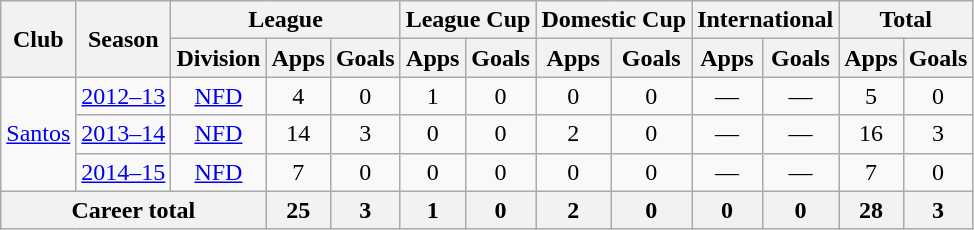<table class="wikitable" style="text-align: center;">
<tr>
<th rowspan="2">Club</th>
<th rowspan="2">Season</th>
<th colspan="3">League</th>
<th colspan="2">League Cup</th>
<th colspan="2">Domestic Cup</th>
<th colspan="2">International</th>
<th colspan="2">Total</th>
</tr>
<tr>
<th>Division</th>
<th>Apps</th>
<th>Goals</th>
<th>Apps</th>
<th>Goals</th>
<th>Apps</th>
<th>Goals</th>
<th>Apps</th>
<th>Goals</th>
<th>Apps</th>
<th>Goals</th>
</tr>
<tr>
<td rowspan="3"><a href='#'>Santos</a></td>
<td><a href='#'>2012–13</a></td>
<td><a href='#'>NFD</a></td>
<td>4</td>
<td>0</td>
<td>1</td>
<td>0</td>
<td>0</td>
<td>0</td>
<td>—</td>
<td>—</td>
<td>5</td>
<td>0</td>
</tr>
<tr>
<td><a href='#'>2013–14</a></td>
<td><a href='#'>NFD</a></td>
<td>14</td>
<td>3</td>
<td>0</td>
<td>0</td>
<td>2</td>
<td>0</td>
<td>—</td>
<td>—</td>
<td>16</td>
<td>3</td>
</tr>
<tr>
<td><a href='#'>2014–15</a></td>
<td><a href='#'>NFD</a></td>
<td>7</td>
<td>0</td>
<td>0</td>
<td>0</td>
<td>0</td>
<td>0</td>
<td>—</td>
<td>—</td>
<td>7</td>
<td>0</td>
</tr>
<tr>
<th colspan="3">Career total</th>
<th>25</th>
<th>3</th>
<th>1</th>
<th>0</th>
<th>2</th>
<th>0</th>
<th>0</th>
<th>0</th>
<th>28</th>
<th>3</th>
</tr>
</table>
